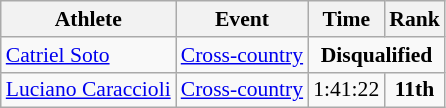<table class=wikitable style="font-size:90%">
<tr>
<th>Athlete</th>
<th>Event</th>
<th>Time</th>
<th>Rank</th>
</tr>
<tr>
<td><a href='#'>Catriel Soto</a></td>
<td><a href='#'>Cross-country</a></td>
<td align="center" colspan="7"><strong>Disqualified</strong></td>
</tr>
<tr>
<td><a href='#'>Luciano Caraccioli</a></td>
<td><a href='#'>Cross-country</a></td>
<td align=center>1:41:22</td>
<td align=center><strong>11th</strong></td>
</tr>
</table>
